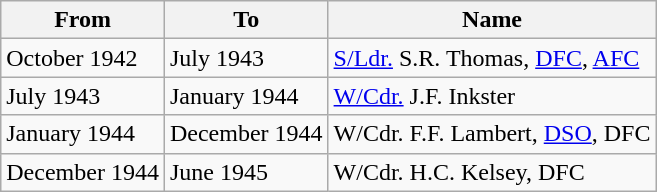<table class="wikitable">
<tr>
<th>From</th>
<th>To</th>
<th>Name</th>
</tr>
<tr>
<td>October 1942</td>
<td>July 1943</td>
<td><a href='#'>S/Ldr.</a> S.R. Thomas, <a href='#'>DFC</a>, <a href='#'>AFC</a></td>
</tr>
<tr>
<td>July 1943</td>
<td>January  1944</td>
<td><a href='#'>W/Cdr.</a> J.F. Inkster</td>
</tr>
<tr>
<td>January  1944</td>
<td>December 1944</td>
<td>W/Cdr. F.F. Lambert, <a href='#'>DSO</a>, DFC</td>
</tr>
<tr>
<td>December 1944</td>
<td>June 1945</td>
<td>W/Cdr. H.C. Kelsey, DFC</td>
</tr>
</table>
